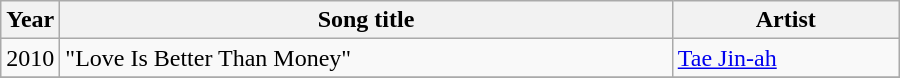<table class="wikitable" style="width:600px">
<tr>
<th width=10>Year</th>
<th>Song title</th>
<th>Artist</th>
</tr>
<tr>
<td>2010</td>
<td>"Love Is Better Than Money" </td>
<td><a href='#'>Tae Jin-ah</a></td>
</tr>
<tr>
</tr>
</table>
